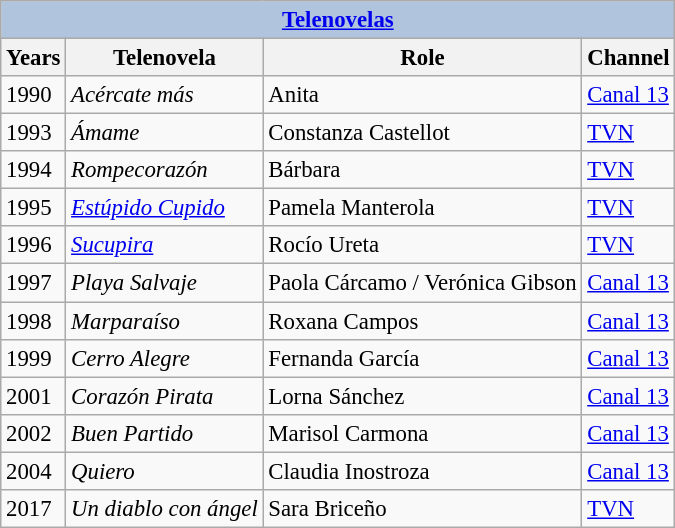<table class="wikitable" style="font-size: 95%;">
<tr>
<th colspan="4" style="background: LightSteelBlue;"><a href='#'>Telenovelas</a></th>
</tr>
<tr>
<th>Years</th>
<th>Telenovela</th>
<th>Role</th>
<th>Channel</th>
</tr>
<tr>
<td>1990</td>
<td><em>Acércate más</em></td>
<td>Anita</td>
<td><a href='#'>Canal 13</a></td>
</tr>
<tr>
<td>1993</td>
<td><em>Ámame</em></td>
<td>Constanza Castellot</td>
<td><a href='#'>TVN</a></td>
</tr>
<tr>
<td>1994</td>
<td><em>Rompecorazón</em></td>
<td>Bárbara</td>
<td><a href='#'>TVN</a></td>
</tr>
<tr>
<td>1995</td>
<td><em><a href='#'>Estúpido Cupido</a></em></td>
<td>Pamela Manterola</td>
<td><a href='#'>TVN</a></td>
</tr>
<tr>
<td>1996</td>
<td><em><a href='#'>Sucupira</a></em></td>
<td>Rocío Ureta</td>
<td><a href='#'>TVN</a></td>
</tr>
<tr>
<td>1997</td>
<td><em>Playa Salvaje</em></td>
<td>Paola Cárcamo / Verónica Gibson</td>
<td><a href='#'>Canal 13</a></td>
</tr>
<tr>
<td>1998</td>
<td><em>Marparaíso</em></td>
<td>Roxana Campos</td>
<td><a href='#'>Canal 13</a></td>
</tr>
<tr>
<td>1999</td>
<td><em>Cerro Alegre</em></td>
<td>Fernanda García</td>
<td><a href='#'>Canal 13</a></td>
</tr>
<tr>
<td>2001</td>
<td><em>Corazón Pirata</em></td>
<td>Lorna Sánchez</td>
<td><a href='#'>Canal 13</a></td>
</tr>
<tr>
<td>2002</td>
<td><em>Buen Partido</em></td>
<td>Marisol Carmona</td>
<td><a href='#'>Canal 13</a></td>
</tr>
<tr>
<td>2004</td>
<td><em>Quiero</em></td>
<td>Claudia Inostroza</td>
<td><a href='#'>Canal 13</a></td>
</tr>
<tr>
<td>2017</td>
<td><em>Un diablo con ángel</em></td>
<td>Sara Briceño</td>
<td><a href='#'>TVN</a></td>
</tr>
</table>
